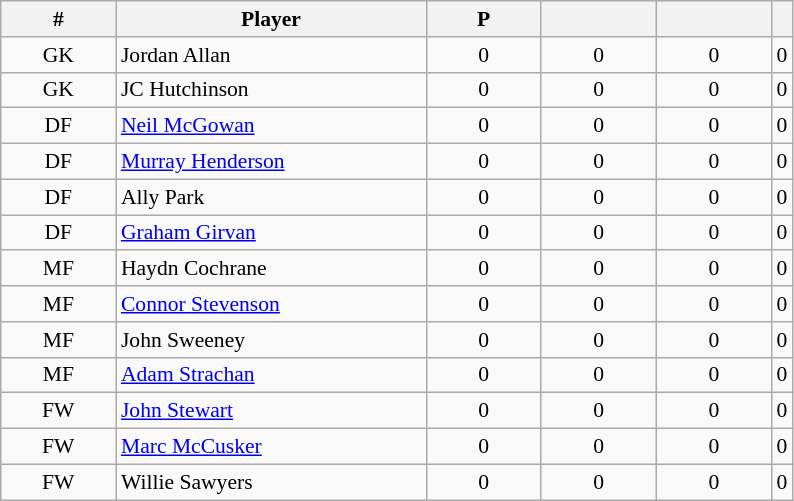<table class="wikitable sortable" style="font-size:90%; text-align:center">
<tr>
<th style="width:70px">#</th>
<th style="width:200px">Player</th>
<th style="width:70px">P</th>
<th style="width:70px"></th>
<th style="width:70px"></th>
<th style="width="70px"></th>
</tr>
<tr --->
<td>GK</td>
<td style="text-align:left"> Jordan Allan</td>
<td>0</td>
<td>0</td>
<td>0</td>
<td>0</td>
</tr>
<tr --->
<td>GK</td>
<td style="text-align:left"> JC Hutchinson</td>
<td>0</td>
<td>0</td>
<td>0</td>
<td>0</td>
</tr>
<tr --->
<td>DF</td>
<td style="text-align:left"> <a href='#'>Neil McGowan</a></td>
<td>0</td>
<td>0</td>
<td>0</td>
<td>0</td>
</tr>
<tr --->
<td>DF</td>
<td style="text-align:left"> <a href='#'>Murray Henderson</a></td>
<td>0</td>
<td>0</td>
<td>0</td>
<td>0</td>
</tr>
<tr --->
<td>DF</td>
<td style="text-align:left"> Ally Park</td>
<td>0</td>
<td>0</td>
<td>0</td>
<td>0</td>
</tr>
<tr --->
<td>DF</td>
<td style="text-align:left"> <a href='#'>Graham Girvan</a></td>
<td>0</td>
<td>0</td>
<td>0</td>
<td>0</td>
</tr>
<tr --->
<td>MF</td>
<td style="text-align:left"> Haydn Cochrane</td>
<td>0</td>
<td>0</td>
<td>0</td>
<td>0</td>
</tr>
<tr --->
<td>MF</td>
<td style="text-align:left"> <a href='#'>Connor Stevenson</a></td>
<td>0</td>
<td>0</td>
<td>0</td>
<td>0</td>
</tr>
<tr --->
<td>MF</td>
<td style="text-align:left"> John Sweeney</td>
<td>0</td>
<td>0</td>
<td>0</td>
<td>0</td>
</tr>
<tr --->
<td>MF</td>
<td style="text-align:left"> <a href='#'>Adam Strachan</a></td>
<td>0</td>
<td>0</td>
<td>0</td>
<td>0</td>
</tr>
<tr --->
<td>FW</td>
<td style="text-align:left"> <a href='#'>John Stewart</a></td>
<td>0</td>
<td>0</td>
<td>0</td>
<td>0</td>
</tr>
<tr --->
<td>FW</td>
<td style="text-align:left"> <a href='#'>Marc McCusker</a></td>
<td>0</td>
<td>0</td>
<td>0</td>
<td>0</td>
</tr>
<tr --->
<td>FW</td>
<td style="text-align:left"> Willie Sawyers</td>
<td>0</td>
<td>0</td>
<td>0</td>
<td>0</td>
</tr>
</table>
